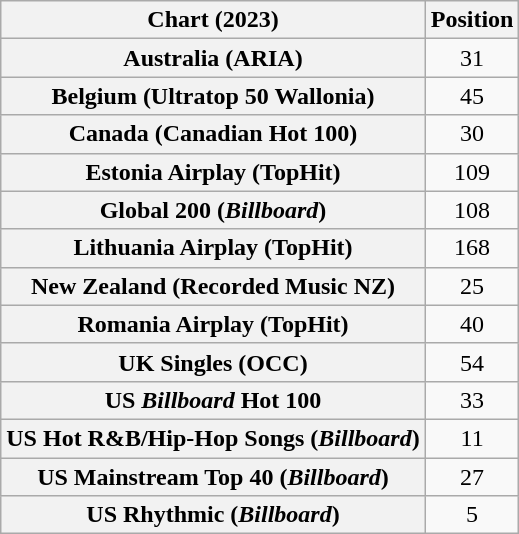<table class="wikitable sortable plainrowheaders" style="text-align:center">
<tr>
<th scope="col">Chart (2023)</th>
<th scope="col">Position</th>
</tr>
<tr>
<th scope="row">Australia (ARIA)</th>
<td>31</td>
</tr>
<tr>
<th scope="row">Belgium (Ultratop 50 Wallonia)</th>
<td>45</td>
</tr>
<tr>
<th scope="row">Canada (Canadian Hot 100)</th>
<td>30</td>
</tr>
<tr>
<th scope="row">Estonia Airplay (TopHit)</th>
<td>109</td>
</tr>
<tr>
<th scope="row">Global 200 (<em>Billboard</em>)</th>
<td>108</td>
</tr>
<tr>
<th scope="row">Lithuania Airplay (TopHit)</th>
<td>168</td>
</tr>
<tr>
<th scope="row">New Zealand (Recorded Music NZ)</th>
<td>25</td>
</tr>
<tr>
<th scope="row">Romania Airplay (TopHit)</th>
<td>40</td>
</tr>
<tr>
<th scope="row">UK Singles (OCC)</th>
<td>54</td>
</tr>
<tr>
<th scope="row">US <em>Billboard</em> Hot 100</th>
<td>33</td>
</tr>
<tr>
<th scope="row">US Hot R&B/Hip-Hop Songs (<em>Billboard</em>)</th>
<td>11</td>
</tr>
<tr>
<th scope="row">US Mainstream Top 40 (<em>Billboard</em>)</th>
<td>27</td>
</tr>
<tr>
<th scope="row">US Rhythmic (<em>Billboard</em>)</th>
<td>5</td>
</tr>
</table>
